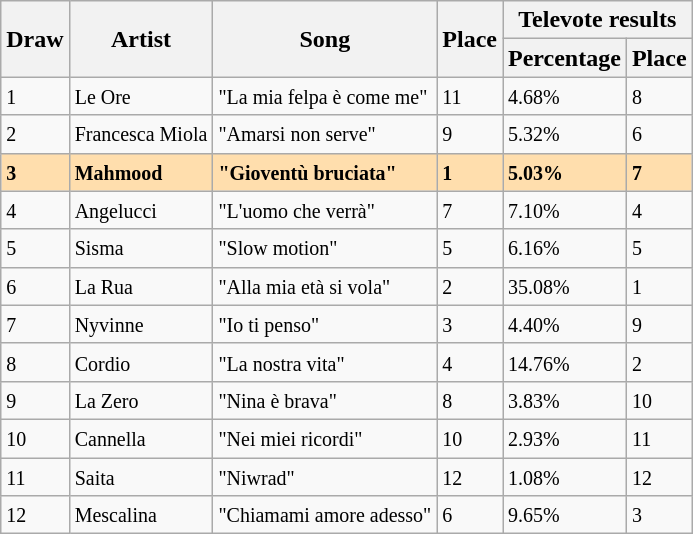<table class="wikitable sortable">
<tr>
<th rowspan="2">Draw</th>
<th rowspan="2">Artist</th>
<th rowspan="2">Song</th>
<th rowspan="2">Place</th>
<th colspan="2">Televote results</th>
</tr>
<tr>
<th>Percentage</th>
<th>Place</th>
</tr>
<tr>
<td><small>1</small></td>
<td><small>Le Ore</small></td>
<td><small>"La mia felpa è come me"</small></td>
<td><small>11</small></td>
<td><small>4.68%</small></td>
<td><small>8</small></td>
</tr>
<tr>
<td><small>2</small></td>
<td><small>Francesca Miola</small></td>
<td><small>"Amarsi non serve"</small></td>
<td><small>9</small></td>
<td><small>5.32%</small></td>
<td><small>6</small></td>
</tr>
<tr style="font-weight:bold; background:#FFDEAD;">
<td><small>3</small></td>
<td><small>Mahmood</small></td>
<td><small>"Gioventù bruciata"</small></td>
<td><small>1</small></td>
<td><small>5.03%</small></td>
<td><small>7</small></td>
</tr>
<tr>
<td><small>4</small></td>
<td><small>Angelucci</small></td>
<td><small>"L'uomo che verrà"</small></td>
<td><small>7</small></td>
<td><small>7.10%</small></td>
<td><small>4</small></td>
</tr>
<tr>
<td><small>5</small></td>
<td><small>Sisma</small></td>
<td><small>"Slow motion"</small></td>
<td><small>5</small></td>
<td><small>6.16%</small></td>
<td><small>5</small></td>
</tr>
<tr>
<td><small>6</small></td>
<td><small>La Rua</small></td>
<td><small>"Alla mia età si vola"</small></td>
<td><small>2</small></td>
<td><small>35.08%</small></td>
<td><small>1</small></td>
</tr>
<tr>
<td><small>7</small></td>
<td><small>Nyvinne</small></td>
<td><small>"Io ti penso"</small></td>
<td><small>3</small></td>
<td><small>4.40%</small></td>
<td><small>9</small></td>
</tr>
<tr>
<td><small>8</small></td>
<td><small>Cordio</small></td>
<td><small>"La nostra vita"</small></td>
<td><small>4</small></td>
<td><small>14.76%</small></td>
<td><small>2</small></td>
</tr>
<tr>
<td><small>9</small></td>
<td><small>La Zero</small></td>
<td><small>"Nina è brava"</small></td>
<td><small>8</small></td>
<td><small>3.83%</small></td>
<td><small>10</small></td>
</tr>
<tr>
<td><small>10</small></td>
<td><small>Cannella</small></td>
<td><small>"Nei miei ricordi"</small></td>
<td><small>10</small></td>
<td><small>2.93%</small></td>
<td><small>11</small></td>
</tr>
<tr>
<td><small>11</small></td>
<td><small>Saita</small></td>
<td><small>"Niwrad"</small></td>
<td><small>12</small></td>
<td><small>1.08%</small></td>
<td><small>12</small></td>
</tr>
<tr>
<td><small>12</small></td>
<td><small>Mescalina</small></td>
<td><small>"Chiamami amore adesso"</small></td>
<td><small>6</small></td>
<td><small>9.65%</small></td>
<td><small>3</small></td>
</tr>
</table>
